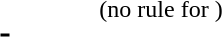<table style="margin:auto">
<tr>
<td style="text-align: center;"><br><table border="0">
<tr>
<td> </td>
</tr>
<tr>
<td colspan=4 style="border-top:2px solid black;"></td>
</tr>
<tr>
<td colspan=4 align="center"></td>
</tr>
</table>
</td>
<td width="50"></td>
<td style="text-align: center;">(no rule for )</td>
</tr>
</table>
